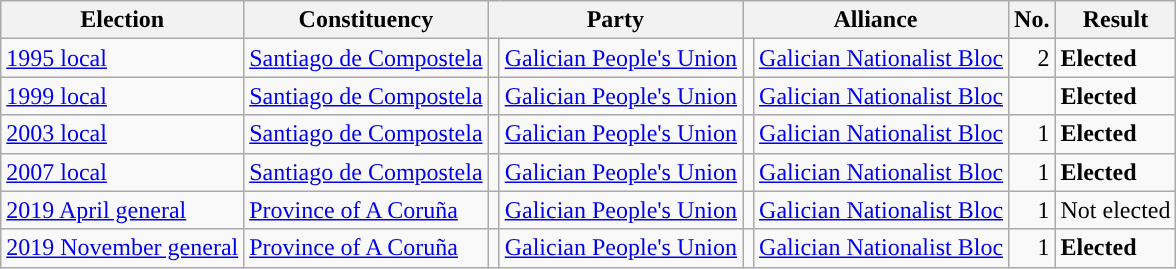<table class="wikitable" style="text-align:left;">
<tr>
<th scope=col>Election</th>
<th scope=col>Constituency</th>
<th scope=col colspan="2">Party</th>
<th scope=col colspan="2">Alliance</th>
<th scope=col>No.</th>
<th scope=col>Result</th>
</tr>
<tr>
<td><a href='#'>1995 local</a></td>
<td><a href='#'>Santiago de Compostela</a></td>
<td style="background:"></td>
<td><a href='#'>Galician People's Union</a></td>
<td style="background:"></td>
<td><a href='#'>Galician Nationalist Bloc</a></td>
<td align=right>2</td>
<td><strong>Elected</strong></td>
</tr>
<tr>
<td><a href='#'>1999 local</a></td>
<td><a href='#'>Santiago de Compostela</a></td>
<td style="background:"></td>
<td><a href='#'>Galician People's Union</a></td>
<td style="background:"></td>
<td><a href='#'>Galician Nationalist Bloc</a></td>
<td align=right></td>
<td><strong>Elected</strong></td>
</tr>
<tr>
<td><a href='#'>2003 local</a></td>
<td><a href='#'>Santiago de Compostela</a></td>
<td style="background:"></td>
<td><a href='#'>Galician People's Union</a></td>
<td style="background:"></td>
<td><a href='#'>Galician Nationalist Bloc</a></td>
<td align=right>1</td>
<td><strong>Elected</strong></td>
</tr>
<tr>
<td><a href='#'>2007 local</a></td>
<td><a href='#'>Santiago de Compostela</a></td>
<td style="background:"></td>
<td><a href='#'>Galician People's Union</a></td>
<td style="background:"></td>
<td><a href='#'>Galician Nationalist Bloc</a></td>
<td align=right>1</td>
<td><strong>Elected</strong></td>
</tr>
<tr>
<td><a href='#'>2019 April general</a></td>
<td><a href='#'>Province of A Coruña</a></td>
<td style="background:"></td>
<td><a href='#'>Galician People's Union</a></td>
<td style="background:"></td>
<td><a href='#'>Galician Nationalist Bloc</a></td>
<td align=right>1</td>
<td>Not elected</td>
</tr>
<tr>
<td><a href='#'>2019 November general</a></td>
<td><a href='#'>Province of A Coruña</a></td>
<td style="background:"></td>
<td><a href='#'>Galician People's Union</a></td>
<td style="background:"></td>
<td><a href='#'>Galician Nationalist Bloc</a></td>
<td align=right>1</td>
<td><strong>Elected</strong></td>
</tr>
</table>
